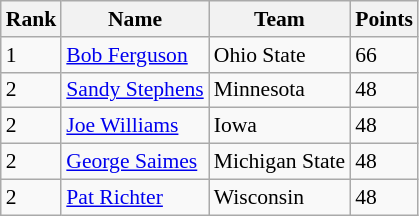<table class="wikitable" style="font-size: 90%">
<tr>
<th>Rank</th>
<th>Name</th>
<th>Team</th>
<th>Points</th>
</tr>
<tr>
<td>1</td>
<td><a href='#'>Bob Ferguson</a></td>
<td>Ohio State</td>
<td>66</td>
</tr>
<tr>
<td>2</td>
<td><a href='#'>Sandy Stephens</a></td>
<td>Minnesota</td>
<td>48</td>
</tr>
<tr>
<td>2</td>
<td><a href='#'>Joe Williams</a></td>
<td>Iowa</td>
<td>48</td>
</tr>
<tr>
<td>2</td>
<td><a href='#'>George Saimes</a></td>
<td>Michigan State</td>
<td>48</td>
</tr>
<tr>
<td>2</td>
<td><a href='#'>Pat Richter</a></td>
<td>Wisconsin</td>
<td>48</td>
</tr>
</table>
